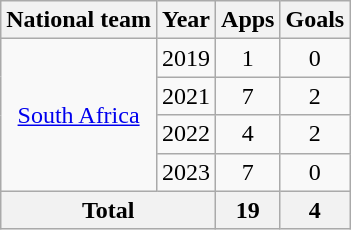<table class="wikitable" style="text-align:center">
<tr>
<th>National team</th>
<th>Year</th>
<th>Apps</th>
<th>Goals</th>
</tr>
<tr>
<td rowspan="4"><a href='#'>South Africa</a></td>
<td>2019</td>
<td>1</td>
<td>0</td>
</tr>
<tr>
<td>2021</td>
<td>7</td>
<td>2</td>
</tr>
<tr>
<td>2022</td>
<td>4</td>
<td>2</td>
</tr>
<tr>
<td>2023</td>
<td>7</td>
<td>0</td>
</tr>
<tr>
<th colspan="2">Total</th>
<th>19</th>
<th>4</th>
</tr>
</table>
